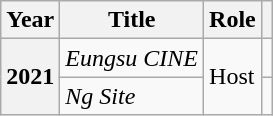<table class="wikitable sortable plainrowheaders">
<tr>
<th scope="col">Year</th>
<th scope="col">Title</th>
<th scope="col">Role</th>
<th scope="col" class="unsortable"></th>
</tr>
<tr>
<th scope="row"  rowspan=2>2021</th>
<td><em>Eungsu CINE</em></td>
<td rowspan=2>Host</td>
<td></td>
</tr>
<tr>
<td><em>Ng Site</em></td>
<td></td>
</tr>
</table>
